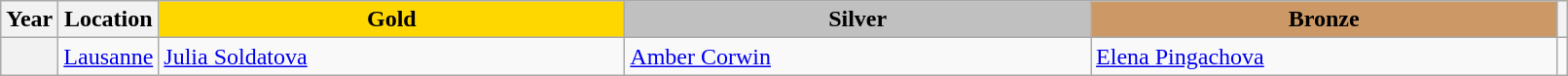<table class="wikitable unsortable" style="text-align:left; width:85%">
<tr>
<th scope="col" style="text-align:center">Year</th>
<th scope="col" style="text-align:center">Location</th>
<td scope="col" style="text-align:center; width:30%; background:gold"><strong>Gold</strong></td>
<td scope="col" style="text-align:center; width:30%; background:silver"><strong>Silver</strong></td>
<td scope="col" style="text-align:center; width:30%; background:#c96"><strong>Bronze</strong></td>
<th scope="col" style="text-align:center"></th>
</tr>
<tr>
<th scope="row" style="text-align:left"></th>
<td><a href='#'>Lausanne</a></td>
<td> <a href='#'>Julia Soldatova</a></td>
<td> <a href='#'>Amber Corwin</a></td>
<td> <a href='#'>Elena Pingachova</a></td>
<td></td>
</tr>
</table>
